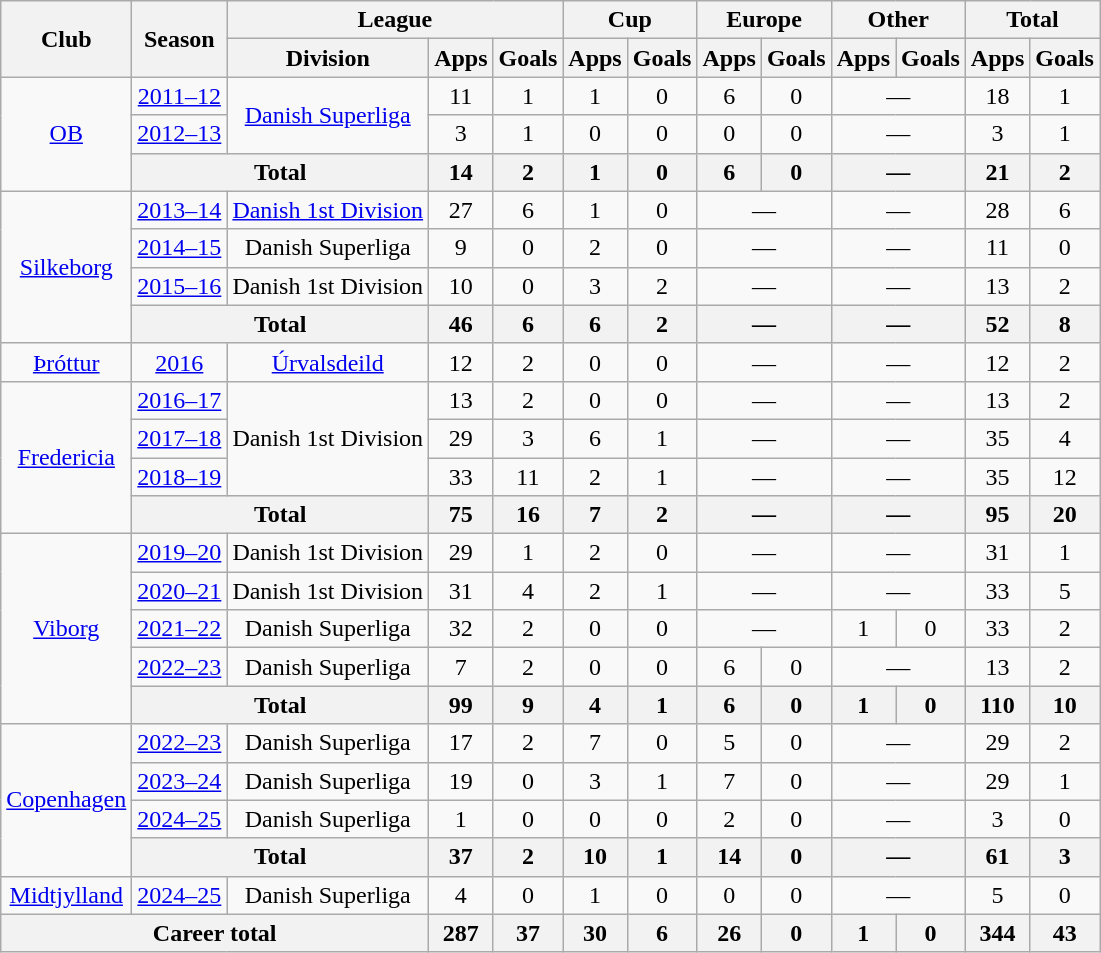<table class="wikitable" style="text-align:center">
<tr>
<th rowspan="2">Club</th>
<th rowspan="2">Season</th>
<th colspan="3">League</th>
<th colspan="2">Cup</th>
<th colspan="2">Europe</th>
<th colspan="2">Other</th>
<th colspan="2">Total</th>
</tr>
<tr>
<th>Division</th>
<th>Apps</th>
<th>Goals</th>
<th>Apps</th>
<th>Goals</th>
<th>Apps</th>
<th>Goals</th>
<th>Apps</th>
<th>Goals</th>
<th>Apps</th>
<th>Goals</th>
</tr>
<tr>
<td rowspan="3"><a href='#'>OB</a></td>
<td><a href='#'>2011–12</a></td>
<td rowspan="2"><a href='#'>Danish Superliga</a></td>
<td>11</td>
<td>1</td>
<td>1</td>
<td>0</td>
<td>6</td>
<td>0</td>
<td colspan="2">—</td>
<td>18</td>
<td>1</td>
</tr>
<tr>
<td><a href='#'>2012–13</a></td>
<td>3</td>
<td>1</td>
<td>0</td>
<td>0</td>
<td>0</td>
<td>0</td>
<td colspan="2">—</td>
<td>3</td>
<td>1</td>
</tr>
<tr>
<th colspan="2">Total</th>
<th>14</th>
<th>2</th>
<th>1</th>
<th>0</th>
<th>6</th>
<th>0</th>
<th colspan="2">—</th>
<th>21</th>
<th>2</th>
</tr>
<tr>
<td rowspan="4"><a href='#'>Silkeborg</a></td>
<td><a href='#'>2013–14</a></td>
<td><a href='#'>Danish 1st Division</a></td>
<td>27</td>
<td>6</td>
<td>1</td>
<td>0</td>
<td colspan="2">—</td>
<td colspan="2">—</td>
<td>28</td>
<td>6</td>
</tr>
<tr>
<td><a href='#'>2014–15</a></td>
<td>Danish Superliga</td>
<td>9</td>
<td>0</td>
<td>2</td>
<td>0</td>
<td colspan="2">—</td>
<td colspan="2">—</td>
<td>11</td>
<td>0</td>
</tr>
<tr>
<td><a href='#'>2015–16</a></td>
<td>Danish 1st Division</td>
<td>10</td>
<td>0</td>
<td>3</td>
<td>2</td>
<td colspan="2">—</td>
<td colspan="2">—</td>
<td>13</td>
<td>2</td>
</tr>
<tr>
<th colspan="2">Total</th>
<th>46</th>
<th>6</th>
<th>6</th>
<th>2</th>
<th colspan="2">—</th>
<th colspan="2">—</th>
<th>52</th>
<th>8</th>
</tr>
<tr>
<td><a href='#'>Þróttur</a></td>
<td><a href='#'>2016</a></td>
<td><a href='#'>Úrvalsdeild</a></td>
<td>12</td>
<td>2</td>
<td>0</td>
<td>0</td>
<td colspan="2">—</td>
<td colspan="2">—</td>
<td>12</td>
<td>2</td>
</tr>
<tr>
<td rowspan="4"><a href='#'>Fredericia</a></td>
<td><a href='#'>2016–17</a></td>
<td rowspan="3">Danish 1st Division</td>
<td>13</td>
<td>2</td>
<td>0</td>
<td>0</td>
<td colspan="2">—</td>
<td colspan="2">—</td>
<td>13</td>
<td>2</td>
</tr>
<tr>
<td><a href='#'>2017–18</a></td>
<td>29</td>
<td>3</td>
<td>6</td>
<td>1</td>
<td colspan="2">—</td>
<td colspan="2">—</td>
<td>35</td>
<td>4</td>
</tr>
<tr>
<td><a href='#'>2018–19</a></td>
<td>33</td>
<td>11</td>
<td>2</td>
<td>1</td>
<td colspan="2">—</td>
<td colspan="2">—</td>
<td>35</td>
<td>12</td>
</tr>
<tr>
<th colspan="2">Total</th>
<th>75</th>
<th>16</th>
<th>7</th>
<th>2</th>
<th colspan="2">—</th>
<th colspan="2">—</th>
<th>95</th>
<th>20</th>
</tr>
<tr>
<td rowspan="5"><a href='#'>Viborg</a></td>
<td><a href='#'>2019–20</a></td>
<td>Danish 1st Division</td>
<td>29</td>
<td>1</td>
<td>2</td>
<td>0</td>
<td colspan="2">—</td>
<td colspan="2">—</td>
<td>31</td>
<td>1</td>
</tr>
<tr>
<td><a href='#'>2020–21</a></td>
<td>Danish 1st Division</td>
<td>31</td>
<td>4</td>
<td>2</td>
<td>1</td>
<td colspan="2">—</td>
<td colspan="2">—</td>
<td>33</td>
<td>5</td>
</tr>
<tr>
<td><a href='#'>2021–22</a></td>
<td>Danish Superliga</td>
<td>32</td>
<td>2</td>
<td>0</td>
<td>0</td>
<td colspan="2">—</td>
<td>1</td>
<td>0</td>
<td>33</td>
<td>2</td>
</tr>
<tr>
<td><a href='#'>2022–23</a></td>
<td>Danish Superliga</td>
<td>7</td>
<td>2</td>
<td>0</td>
<td>0</td>
<td>6</td>
<td>0</td>
<td colspan="2">—</td>
<td>13</td>
<td>2</td>
</tr>
<tr>
<th colspan="2">Total</th>
<th>99</th>
<th>9</th>
<th>4</th>
<th>1</th>
<th>6</th>
<th>0</th>
<th>1</th>
<th>0</th>
<th>110</th>
<th>10</th>
</tr>
<tr>
<td rowspan="4"><a href='#'>Copenhagen</a></td>
<td><a href='#'>2022–23</a></td>
<td>Danish Superliga</td>
<td>17</td>
<td>2</td>
<td>7</td>
<td>0</td>
<td>5</td>
<td>0</td>
<td colspan="2">—</td>
<td>29</td>
<td>2</td>
</tr>
<tr>
<td><a href='#'>2023–24</a></td>
<td>Danish Superliga</td>
<td>19</td>
<td>0</td>
<td>3</td>
<td>1</td>
<td>7</td>
<td>0</td>
<td colspan="2">—</td>
<td>29</td>
<td>1</td>
</tr>
<tr>
<td><a href='#'>2024–25</a></td>
<td>Danish Superliga</td>
<td>1</td>
<td>0</td>
<td>0</td>
<td>0</td>
<td>2</td>
<td>0</td>
<td colspan="2">—</td>
<td>3</td>
<td>0</td>
</tr>
<tr>
<th colspan="2">Total</th>
<th>37</th>
<th>2</th>
<th>10</th>
<th>1</th>
<th>14</th>
<th>0</th>
<th colspan="2">—</th>
<th>61</th>
<th>3</th>
</tr>
<tr>
<td><a href='#'>Midtjylland</a></td>
<td><a href='#'>2024–25</a></td>
<td>Danish Superliga</td>
<td>4</td>
<td>0</td>
<td>1</td>
<td>0</td>
<td>0</td>
<td>0</td>
<td colspan="2">—</td>
<td>5</td>
<td>0</td>
</tr>
<tr>
<th colspan="3">Career total</th>
<th>287</th>
<th>37</th>
<th>30</th>
<th>6</th>
<th>26</th>
<th>0</th>
<th>1</th>
<th>0</th>
<th>344</th>
<th>43</th>
</tr>
</table>
